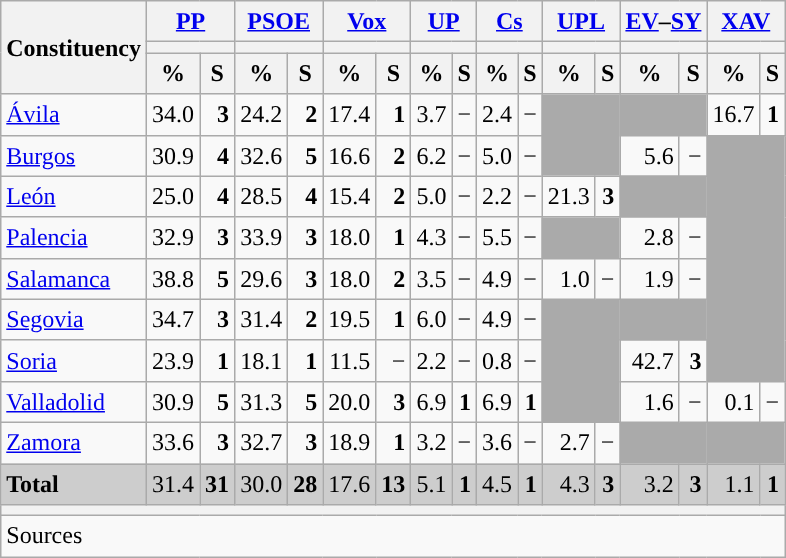<table class="wikitable sortable" style="text-align:right; line-height:20px;">
<tr>
<th rowspan="3">Constituency</th>
<th colspan="2" width="30px" class="unsortable"><a href='#'>PP</a></th>
<th colspan="2" width="30px" class="unsortable"><a href='#'>PSOE</a></th>
<th colspan="2" width="30px" class="unsortable"><a href='#'>Vox</a></th>
<th colspan="2" width="30px" class="unsortable"><a href='#'>UP</a></th>
<th colspan="2" width="30px" class="unsortable"><a href='#'>Cs</a></th>
<th colspan="2" width="30px" class="unsortable"><a href='#'>UPL</a></th>
<th colspan="2" width="30px" class="unsortable"><a href='#'>EV</a>–<a href='#'>SY</a></th>
<th colspan="2" width="30px" class="unsortable"><a href='#'>XAV</a></th>
</tr>
<tr>
<th colspan="2" style="background:"></th>
<th colspan="2" style="background:"></th>
<th colspan="2" style="background:"></th>
<th colspan="2" style="background:"></th>
<th colspan="2" style="background:"></th>
<th colspan="2" style="background:"></th>
<th colspan="2" style="background:"></th>
<th colspan="2" style="background:"></th>
</tr>
<tr>
<th data-sort-type="number">%</th>
<th data-sort-type="number">S</th>
<th data-sort-type="number">%</th>
<th data-sort-type="number">S</th>
<th data-sort-type="number">%</th>
<th data-sort-type="number">S</th>
<th data-sort-type="number">%</th>
<th data-sort-type="number">S</th>
<th data-sort-type="number">%</th>
<th data-sort-type="number">S</th>
<th data-sort-type="number">%</th>
<th data-sort-type="number">S</th>
<th data-sort-type="number">%</th>
<th data-sort-type="number">S</th>
<th data-sort-type="number">%</th>
<th data-sort-type="number">S</th>
</tr>
<tr>
<td align="left"><a href='#'>Ávila</a></td>
<td style="background:">34.0</td>
<td><strong>3</strong></td>
<td>24.2</td>
<td><strong>2</strong></td>
<td>17.4</td>
<td><strong>1</strong></td>
<td>3.7</td>
<td>−</td>
<td>2.4</td>
<td>−</td>
<td colspan="2" rowspan="2" bgcolor="#AAAAAA"></td>
<td colspan="2" bgcolor="#AAAAAA"></td>
<td>16.7</td>
<td><strong>1</strong></td>
</tr>
<tr>
<td align="left"><a href='#'>Burgos</a></td>
<td>30.9</td>
<td><strong>4</strong></td>
<td style="background:">32.6</td>
<td><strong>5</strong></td>
<td>16.6</td>
<td><strong>2</strong></td>
<td>6.2</td>
<td>−</td>
<td>5.0</td>
<td>−</td>
<td>5.6</td>
<td>−</td>
<td colspan="2" rowspan="6" bgcolor="#AAAAAA"></td>
</tr>
<tr>
<td align="left"><a href='#'>León</a></td>
<td>25.0</td>
<td><strong>4</strong></td>
<td style="background:">28.5</td>
<td><strong>4</strong></td>
<td>15.4</td>
<td><strong>2</strong></td>
<td>5.0</td>
<td>−</td>
<td>2.2</td>
<td>−</td>
<td>21.3</td>
<td><strong>3</strong></td>
<td colspan="2" bgcolor="#AAAAAA"></td>
</tr>
<tr>
<td align="left"><a href='#'>Palencia</a></td>
<td>32.9</td>
<td><strong>3</strong></td>
<td style="background:">33.9</td>
<td><strong>3</strong></td>
<td>18.0</td>
<td><strong>1</strong></td>
<td>4.3</td>
<td>−</td>
<td>5.5</td>
<td>−</td>
<td colspan="2" bgcolor="#AAAAAA"></td>
<td>2.8</td>
<td>−</td>
</tr>
<tr>
<td align="left"><a href='#'>Salamanca</a></td>
<td style="background:">38.8</td>
<td><strong>5</strong></td>
<td>29.6</td>
<td><strong>3</strong></td>
<td>18.0</td>
<td><strong>2</strong></td>
<td>3.5</td>
<td>−</td>
<td>4.9</td>
<td>−</td>
<td>1.0</td>
<td>−</td>
<td>1.9</td>
<td>−</td>
</tr>
<tr>
<td align="left"><a href='#'>Segovia</a></td>
<td style="background:">34.7</td>
<td><strong>3</strong></td>
<td>31.4</td>
<td><strong>2</strong></td>
<td>19.5</td>
<td><strong>1</strong></td>
<td>6.0</td>
<td>−</td>
<td>4.9</td>
<td>−</td>
<td colspan="2" rowspan="3" bgcolor="#AAAAAA"></td>
<td colspan="2" bgcolor="#AAAAAA"></td>
</tr>
<tr>
<td align="left"><a href='#'>Soria</a></td>
<td>23.9</td>
<td><strong>1</strong></td>
<td>18.1</td>
<td><strong>1</strong></td>
<td>11.5</td>
<td>−</td>
<td>2.2</td>
<td>−</td>
<td>0.8</td>
<td>−</td>
<td style="background:">42.7</td>
<td><strong>3</strong></td>
</tr>
<tr>
<td align="left"><a href='#'>Valladolid</a></td>
<td>30.9</td>
<td><strong>5</strong></td>
<td style="background:">31.3</td>
<td><strong>5</strong></td>
<td>20.0</td>
<td><strong>3</strong></td>
<td>6.9</td>
<td><strong>1</strong></td>
<td>6.9</td>
<td><strong>1</strong></td>
<td>1.6</td>
<td>−</td>
<td>0.1</td>
<td>−</td>
</tr>
<tr>
<td align="left"><a href='#'>Zamora</a></td>
<td style="background:">33.6</td>
<td><strong>3</strong></td>
<td>32.7</td>
<td><strong>3</strong></td>
<td>18.9</td>
<td><strong>1</strong></td>
<td>3.2</td>
<td>−</td>
<td>3.6</td>
<td>−</td>
<td>2.7</td>
<td>−</td>
<td colspan="2" bgcolor="#AAAAAA"></td>
<td colspan="2" bgcolor="#AAAAAA"></td>
</tr>
<tr style="background:#CDCDCD;">
<td align="left"><strong>Total</strong></td>
<td style="background:">31.4</td>
<td><strong>31</strong></td>
<td>30.0</td>
<td><strong>28</strong></td>
<td>17.6</td>
<td><strong>13</strong></td>
<td>5.1</td>
<td><strong>1</strong></td>
<td>4.5</td>
<td><strong>1</strong></td>
<td>4.3</td>
<td><strong>3</strong></td>
<td>3.2</td>
<td><strong>3</strong></td>
<td>1.1</td>
<td><strong>1</strong></td>
</tr>
<tr>
<th colspan="17"></th>
</tr>
<tr>
<th style="text-align:left; font-weight:normal; background:#F9F9F9" colspan="17">Sources</th>
</tr>
</table>
